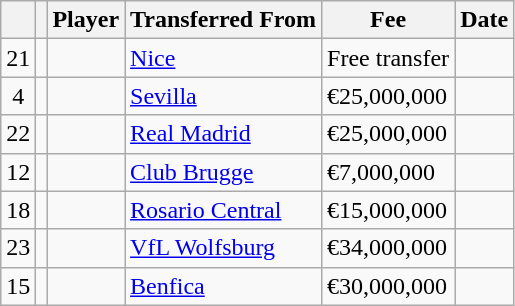<table class="wikitable plainrowheaders sortable">
<tr>
<th></th>
<th></th>
<th scope=col>Player</th>
<th>Transferred From</th>
<th scope=col>Fee</th>
<th scope=col>Date</th>
</tr>
<tr>
<td align=center>21</td>
<td align=center></td>
<td></td>
<td> <a href='#'>Nice</a></td>
<td>Free transfer</td>
<td></td>
</tr>
<tr>
<td align=center>4</td>
<td align=center></td>
<td></td>
<td> <a href='#'>Sevilla</a></td>
<td>€25,000,000</td>
<td></td>
</tr>
<tr>
<td align=center>22</td>
<td align=center></td>
<td></td>
<td> <a href='#'>Real Madrid</a></td>
<td>€25,000,000</td>
<td></td>
</tr>
<tr>
<td align=center>12</td>
<td align=center></td>
<td></td>
<td> <a href='#'>Club Brugge</a></td>
<td>€7,000,000</td>
<td></td>
</tr>
<tr>
<td align=center>18</td>
<td align=center></td>
<td></td>
<td> <a href='#'>Rosario Central</a></td>
<td>€15,000,000</td>
<td></td>
</tr>
<tr>
<td align=center>23</td>
<td align=center></td>
<td></td>
<td> <a href='#'>VfL Wolfsburg</a></td>
<td>€34,000,000</td>
<td></td>
</tr>
<tr>
<td align=center>15</td>
<td align=center></td>
<td></td>
<td> <a href='#'>Benfica</a></td>
<td>€30,000,000</td>
<td></td>
</tr>
</table>
